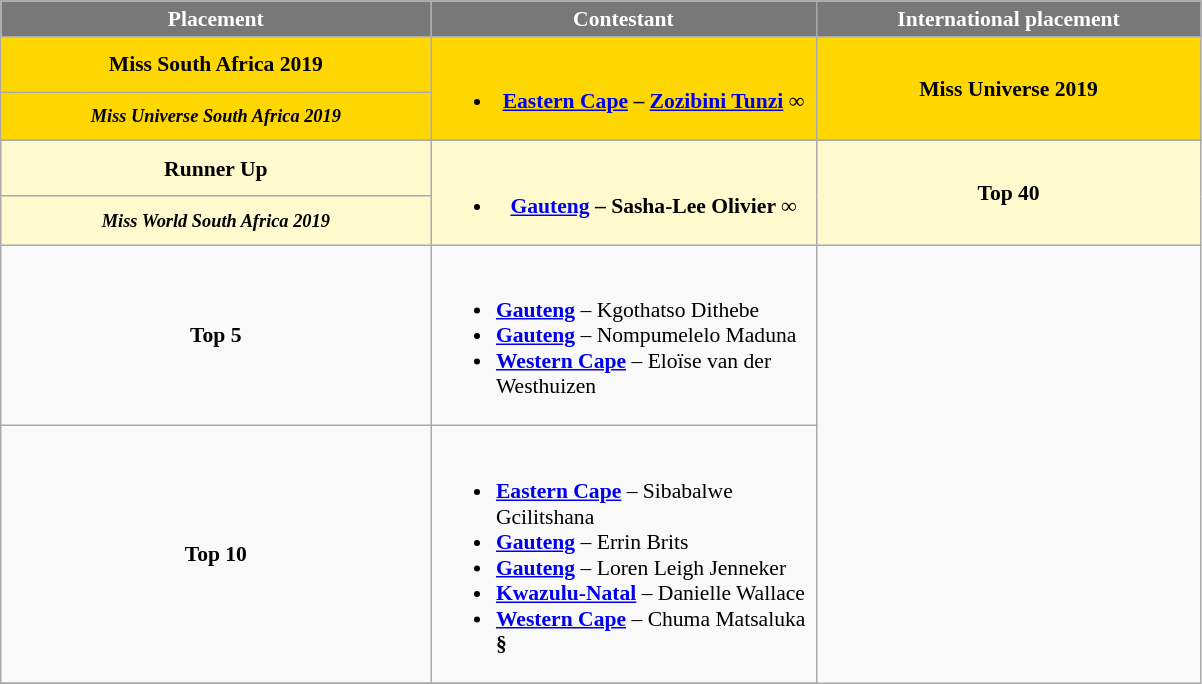<table class="wikitable sortable" style="font-size:90%;">
<tr>
<th style="width:280px;background-color:#787878;color:#FFFFFF;">Placement</th>
<th style="width:250px;background-color:#787878;color:#FFFFFF;">Contestant</th>
<th style="width:250px;background-color:#787878;color:#FFFFFF;">International placement</th>
</tr>
<tr align="center" style="background:gold; font-weight: bold">
<td>Miss South Africa 2019</td>
<td rowspan="2"><br><ul><li><strong><a href='#'>Eastern Cape</a></strong> – <strong><a href='#'>Zozibini Tunzi</a></strong> <strong>∞</strong></li></ul></td>
<td rowspan="2">Miss Universe 2019</td>
</tr>
<tr align="center" style="background:gold; font-weight: bold">
<td style="text-align:center; font-size:85%"><em>Miss Universe South Africa 2019</em></td>
</tr>
<tr>
</tr>
<tr align="center" style="background:#FFFACD; font-weight: bold">
<td style="text-align:center"><strong>Runner Up</strong></td>
<td rowspan="2"><br><ul><li><strong><a href='#'>Gauteng</a></strong> – Sasha-Lee Olivier <strong>∞</strong></li></ul></td>
<td rowspan="2">Top 40</td>
</tr>
<tr align="center" style="background:#FFFACD; font-weight: bold">
<td style="text-align:center; font-size:85%"><em>Miss World South Africa 2019</em></td>
</tr>
<tr>
<td style="text-align:center"><strong>Top 5</strong></td>
<td><br><ul><li><strong><a href='#'>Gauteng</a></strong> – Kgothatso Dithebe</li><li><strong><a href='#'>Gauteng</a></strong> – Nompumelelo Maduna</li><li><strong><a href='#'>Western Cape</a></strong> – Eloïse van der Westhuizen</li></ul></td>
</tr>
<tr>
<td style="text-align:center"><strong>Top 10</strong></td>
<td><br><ul><li><strong><a href='#'>Eastern Cape</a></strong> – Sibabalwe Gcilitshana</li><li><strong><a href='#'>Gauteng</a></strong> – Errin Brits</li><li><strong><a href='#'>Gauteng</a></strong> – Loren Leigh Jenneker</li><li><strong><a href='#'>Kwazulu-Natal</a></strong> – Danielle Wallace</li><li><strong><a href='#'>Western Cape</a></strong> – Chuma Matsaluka <strong>§</strong></li></ul></td>
</tr>
<tr>
</tr>
</table>
